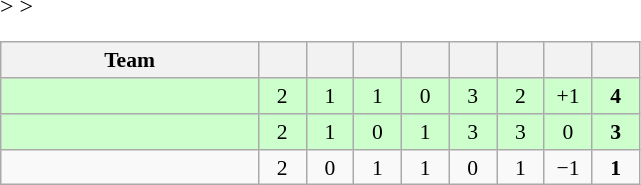<table class="wikitable" style="text-align: center; font-size: 90%;">
<tr>
<th width=165>Team</th>
<th width=25></th>
<th width=25></th>
<th width=25></th>
<th width=25></th>
<th width=25></th>
<th width=25></th>
<th width=25></th>
<th width=25></th>
</tr>
<tr <-- style="background:#ccffcc" -->>
<td align="left"></td>
<td>2</td>
<td>1</td>
<td>1</td>
<td>0</td>
<td>3</td>
<td>2</td>
<td>+1</td>
<td><strong>4</strong></td>
</tr>
<tr <-- style="background:#ccffcc" -->>
<td align="left"></td>
<td>2</td>
<td>1</td>
<td>0</td>
<td>1</td>
<td>3</td>
<td>3</td>
<td>0</td>
<td><strong>3</strong></td>
</tr>
<tr>
<td align="left"></td>
<td>2</td>
<td>0</td>
<td>1</td>
<td>1</td>
<td>0</td>
<td>1</td>
<td>−1</td>
<td><strong>1</strong></td>
</tr>
</table>
